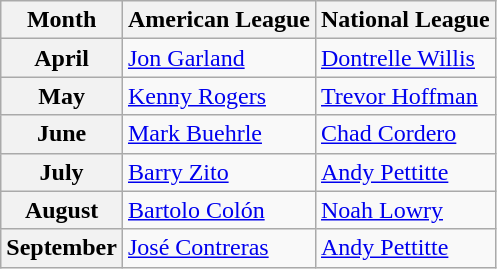<table class="wikitable">
<tr>
<th>Month</th>
<th>American League</th>
<th>National League</th>
</tr>
<tr>
<th>April</th>
<td><a href='#'>Jon Garland</a></td>
<td><a href='#'>Dontrelle Willis</a></td>
</tr>
<tr>
<th>May</th>
<td><a href='#'>Kenny Rogers</a></td>
<td><a href='#'>Trevor Hoffman</a></td>
</tr>
<tr>
<th>June</th>
<td><a href='#'>Mark Buehrle</a></td>
<td><a href='#'>Chad Cordero</a></td>
</tr>
<tr>
<th>July</th>
<td><a href='#'>Barry Zito</a></td>
<td><a href='#'>Andy Pettitte</a></td>
</tr>
<tr>
<th>August</th>
<td><a href='#'>Bartolo Colón</a></td>
<td><a href='#'>Noah Lowry</a></td>
</tr>
<tr>
<th>September</th>
<td><a href='#'>José Contreras</a></td>
<td><a href='#'>Andy Pettitte</a></td>
</tr>
</table>
